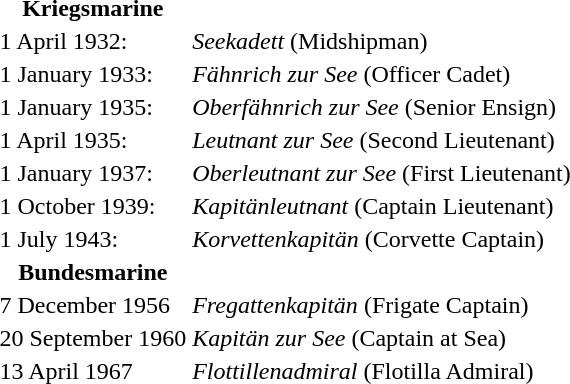<table style="background: transparent;">
<tr>
<th>Kriegsmarine</th>
</tr>
<tr>
<td>1 April 1932:</td>
<td><em>Seekadett</em> (Midshipman)</td>
</tr>
<tr>
<td>1 January 1933:</td>
<td><em>Fähnrich zur See</em> (Officer Cadet)</td>
</tr>
<tr>
<td>1 January 1935:</td>
<td><em>Oberfähnrich zur See</em> (Senior Ensign)</td>
</tr>
<tr>
<td>1 April 1935:</td>
<td><em>Leutnant zur See</em> (Second Lieutenant)</td>
</tr>
<tr>
<td>1 January 1937:</td>
<td><em>Oberleutnant zur See</em> (First Lieutenant)</td>
</tr>
<tr>
<td>1 October 1939:</td>
<td><em>Kapitänleutnant</em> (Captain Lieutenant)</td>
</tr>
<tr>
<td>1 July 1943:</td>
<td><em>Korvettenkapitän</em> (Corvette Captain)</td>
</tr>
<tr>
<th>Bundesmarine</th>
</tr>
<tr>
<td>7 December 1956</td>
<td><em>Fregattenkapitän</em> (Frigate Captain)</td>
</tr>
<tr>
<td>20 September 1960</td>
<td><em>Kapitän zur See</em> (Captain at Sea)</td>
</tr>
<tr>
<td>13 April 1967</td>
<td><em>Flottillenadmiral</em> (Flotilla Admiral)</td>
</tr>
</table>
